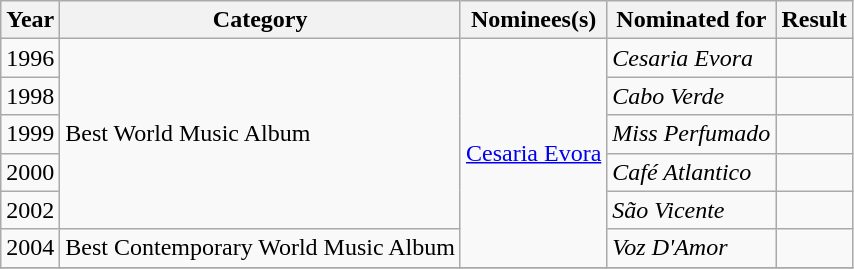<table class="wikitable">
<tr>
<th>Year</th>
<th>Category</th>
<th>Nominees(s)</th>
<th>Nominated for</th>
<th>Result</th>
</tr>
<tr>
<td>1996</td>
<td rowspan=5>Best World Music Album</td>
<td rowspan=6><a href='#'>Cesaria Evora</a></td>
<td><em>Cesaria Evora</em></td>
<td></td>
</tr>
<tr>
<td>1998</td>
<td><em>Cabo Verde</em></td>
<td></td>
</tr>
<tr>
<td>1999</td>
<td><em>Miss Perfumado</em></td>
<td></td>
</tr>
<tr>
<td>2000</td>
<td><em>Café Atlantico</em></td>
<td></td>
</tr>
<tr>
<td>2002</td>
<td><em>São Vicente</em></td>
<td></td>
</tr>
<tr>
<td>2004</td>
<td>Best Contemporary World Music Album</td>
<td><em>Voz D'Amor</em></td>
<td></td>
</tr>
<tr>
</tr>
</table>
